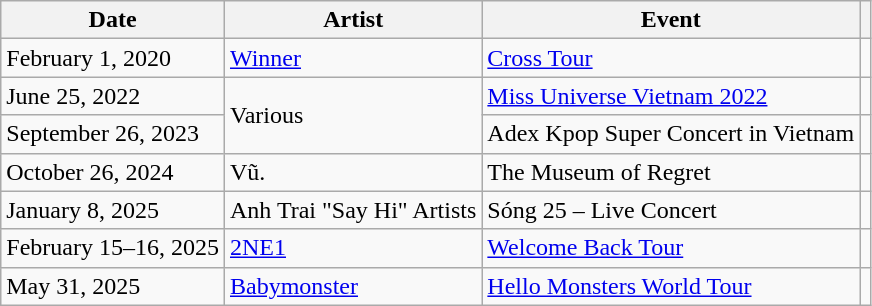<table class="wikitable">
<tr>
<th>Date</th>
<th>Artist</th>
<th>Event</th>
<th class="unsortable"></th>
</tr>
<tr>
<td>February 1, 2020</td>
<td><a href='#'>Winner</a></td>
<td><a href='#'>Cross Tour</a></td>
<td align="center"></td>
</tr>
<tr>
<td>June 25, 2022</td>
<td rowspan="2">Various</td>
<td><a href='#'>Miss Universe Vietnam 2022</a></td>
<td align="center"></td>
</tr>
<tr>
<td>September 26, 2023</td>
<td>Adex Kpop Super Concert in Vietnam</td>
<td align="center"></td>
</tr>
<tr>
<td>October 26, 2024</td>
<td>Vũ.</td>
<td>The Museum of Regret</td>
<td align="center"></td>
</tr>
<tr>
<td>January 8, 2025</td>
<td>Anh Trai "Say Hi" Artists</td>
<td>Sóng 25 – Live Concert</td>
<td align="center"></td>
</tr>
<tr>
<td>February 15–16, 2025</td>
<td><a href='#'>2NE1</a></td>
<td><a href='#'>Welcome Back Tour</a></td>
<td align="center"></td>
</tr>
<tr>
<td>May 31, 2025</td>
<td><a href='#'>Babymonster</a></td>
<td><a href='#'>Hello Monsters World Tour</a></td>
<td align="center"></td>
</tr>
</table>
